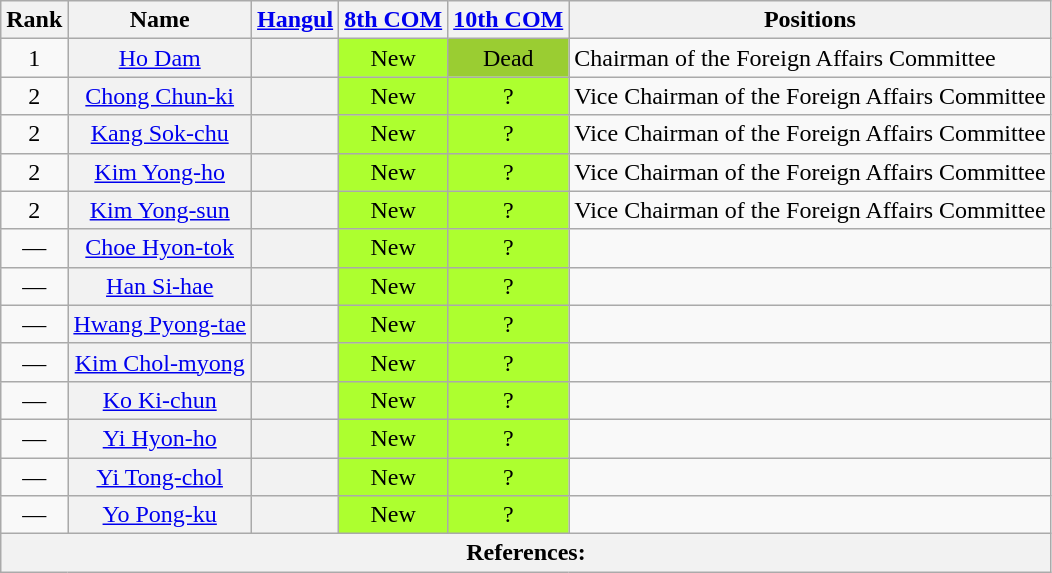<table class="wikitable sortable">
<tr>
<th>Rank</th>
<th>Name</th>
<th class="unsortable"><a href='#'>Hangul</a></th>
<th><a href='#'>8th COM</a></th>
<th><a href='#'>10th COM</a></th>
<th>Positions</th>
</tr>
<tr>
<td align="center">1</td>
<th align="center" scope="row" style="font-weight:normal;"><a href='#'>Ho Dam</a></th>
<th align="center" scope="row" style="font-weight:normal;"></th>
<td align="center" style="background: GreenYellow">New</td>
<td data-sort-value="1" align="center" style="background: YellowGreen">Dead</td>
<td>Chairman of the Foreign Affairs Committee</td>
</tr>
<tr>
<td align="center">2</td>
<th align="center" scope="row" style="font-weight:normal;"><a href='#'>Chong Chun-ki</a></th>
<th align="center" scope="row" style="font-weight:normal;"></th>
<td align="center" style="background: GreenYellow">New</td>
<td align="center" style="background: GreenYellow">?</td>
<td>Vice Chairman of the Foreign Affairs Committee</td>
</tr>
<tr>
<td align="center">2</td>
<th align="center" scope="row" style="font-weight:normal;"><a href='#'>Kang Sok-chu</a></th>
<th align="center" scope="row" style="font-weight:normal;"></th>
<td align="center" style="background: GreenYellow">New</td>
<td align="center" style="background: GreenYellow">?</td>
<td>Vice Chairman of the Foreign Affairs Committee</td>
</tr>
<tr>
<td align="center">2</td>
<th align="center" scope="row" style="font-weight:normal;"><a href='#'>Kim Yong-ho</a></th>
<th align="center" scope="row" style="font-weight:normal;"></th>
<td align="center" style="background: GreenYellow">New</td>
<td align="center" style="background: GreenYellow">?</td>
<td>Vice Chairman of the Foreign Affairs Committee</td>
</tr>
<tr>
<td align="center">2</td>
<th align="center" scope="row" style="font-weight:normal;"><a href='#'>Kim Yong-sun</a></th>
<th align="center" scope="row" style="font-weight:normal;"></th>
<td align="center" style="background: GreenYellow">New</td>
<td align="center" style="background: GreenYellow">?</td>
<td>Vice Chairman of the Foreign Affairs Committee</td>
</tr>
<tr>
<td align="center">—</td>
<th align="center" scope="row" style="font-weight:normal;"><a href='#'>Choe Hyon-tok</a></th>
<th align="center" scope="row" style="font-weight:normal;"></th>
<td align="center" style="background: GreenYellow">New</td>
<td align="center" style="background: GreenYellow">?</td>
<td></td>
</tr>
<tr>
<td align="center">—</td>
<th align="center" scope="row" style="font-weight:normal;"><a href='#'>Han Si-hae</a></th>
<th align="center" scope="row" style="font-weight:normal;"></th>
<td align="center" style="background: GreenYellow">New</td>
<td align="center" style="background: GreenYellow">?</td>
<td></td>
</tr>
<tr>
<td align="center">—</td>
<th align="center" scope="row" style="font-weight:normal;"><a href='#'>Hwang Pyong-tae</a></th>
<th align="center" scope="row" style="font-weight:normal;"></th>
<td align="center" style="background: GreenYellow">New</td>
<td align="center" style="background: GreenYellow">?</td>
<td></td>
</tr>
<tr>
<td align="center">—</td>
<th align="center" scope="row" style="font-weight:normal;"><a href='#'>Kim Chol-myong</a></th>
<th align="center" scope="row" style="font-weight:normal;"></th>
<td align="center" style="background: GreenYellow">New</td>
<td align="center" style="background: GreenYellow">?</td>
<td></td>
</tr>
<tr>
<td align="center">—</td>
<th align="center" scope="row" style="font-weight:normal;"><a href='#'>Ko Ki-chun</a></th>
<th align="center" scope="row" style="font-weight:normal;"></th>
<td align="center" style="background: GreenYellow">New</td>
<td align="center" style="background: GreenYellow">?</td>
<td></td>
</tr>
<tr>
<td align="center">—</td>
<th align="center" scope="row" style="font-weight:normal;"><a href='#'>Yi Hyon-ho</a></th>
<th align="center" scope="row" style="font-weight:normal;"></th>
<td align="center" style="background: GreenYellow">New</td>
<td align="center" style="background: GreenYellow">?</td>
<td></td>
</tr>
<tr>
<td align="center">—</td>
<th align="center" scope="row" style="font-weight:normal;"><a href='#'>Yi Tong-chol</a></th>
<th align="center" scope="row" style="font-weight:normal;"></th>
<td align="center" style="background: GreenYellow">New</td>
<td align="center" style="background: GreenYellow">?</td>
<td></td>
</tr>
<tr>
<td align="center">—</td>
<th align="center" scope="row" style="font-weight:normal;"><a href='#'>Yo Pong-ku</a></th>
<th align="center" scope="row" style="font-weight:normal;"></th>
<td align="center" style="background: GreenYellow">New</td>
<td align="center" style="background: GreenYellow">?</td>
<td></td>
</tr>
<tr>
<th colspan="6" unsortable><strong>References:</strong><br></th>
</tr>
</table>
